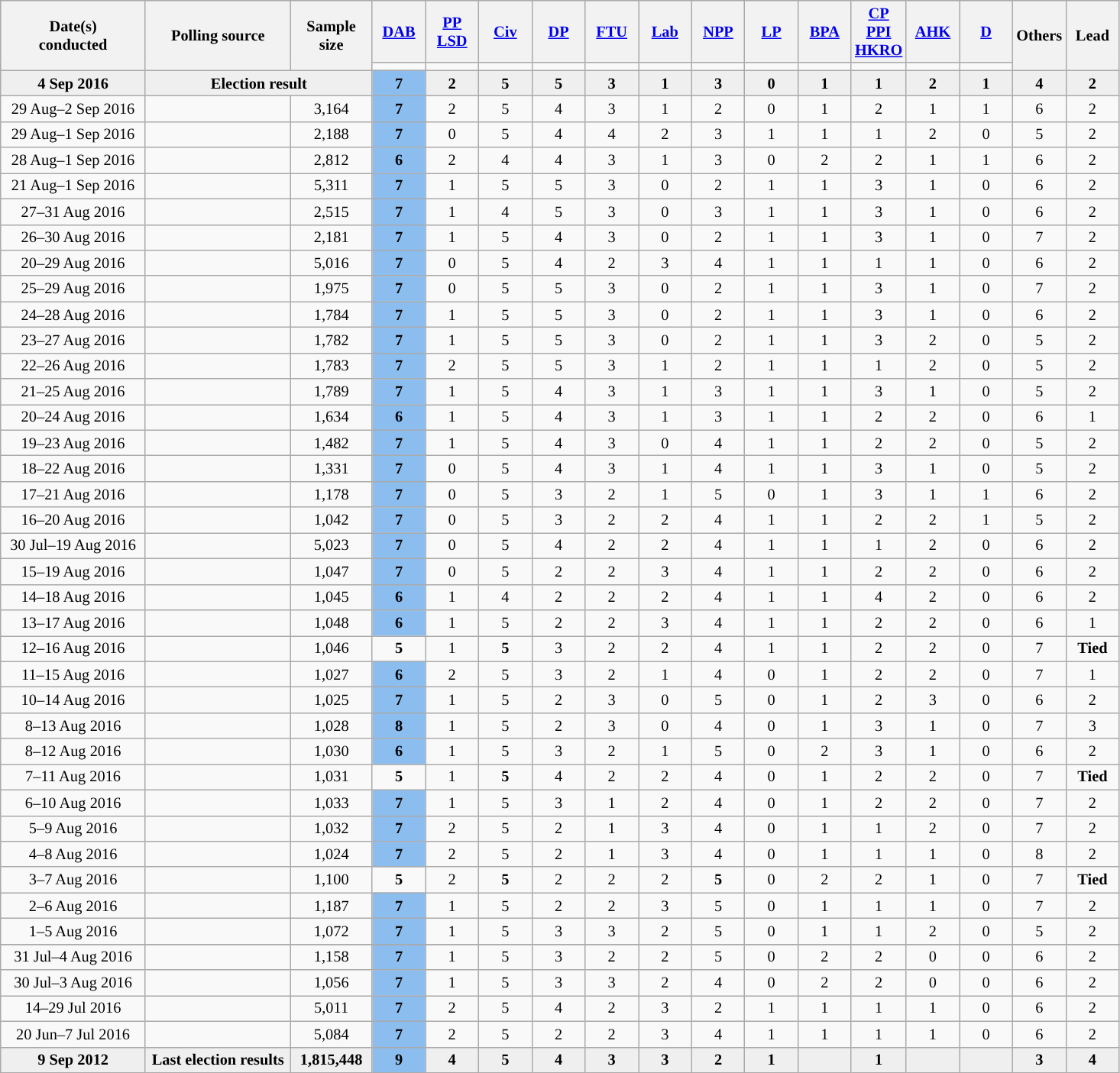<table class="wikitable collapsible" style="text-align:center; font-size:85%; line-height:16px; margin-bottom:0">
<tr style="height:42px; background:#e9e9e9;">
<th style="width:120px;" rowspan=2>Date(s)<br>conducted</th>
<th style="width:120px;" rowspan="2">Polling source</th>
<th style="width:65px;" rowspan=2>Sample size</th>
<th style="width:40px;"><a href='#'>DAB</a></th>
<th style="width:40px;"><a href='#'>PP</a><br><a href='#'>LSD</a></th>
<th style="width:40px;"><a href='#'>Civ</a></th>
<th style="width:40px;"><a href='#'>DP</a></th>
<th style="width:40px;"><a href='#'>FTU</a></th>
<th style="width:40px;"><a href='#'>Lab</a></th>
<th style="width:40px;"><a href='#'>NPP</a></th>
<th style="width:40px;"><a href='#'>LP</a></th>
<th style="width:40px;"><a href='#'>BPA</a></th>
<th style="width:40px;"><a href='#'>CP</a><br><a href='#'>PPI</a><br><a href='#'>HKRO</a></th>
<th style="width:40px;"><a href='#'>AHK</a></th>
<th style="width:40px;"><a href='#'>D</a></th>
<th style="width:40px;" rowspan=2>Others</th>
<th style="width:40px;" rowspan=2>Lead</th>
</tr>
<tr>
<td></td>
<td></td>
<td></td>
<td></td>
<td></td>
<td></td>
<td></td>
<td></td>
<td></td>
<td></td>
<td></td>
<td></td>
</tr>
<tr style="background:#EFEFEF; font-weight:bold;">
<td><strong>4 Sep 2016</strong></td>
<td colspan=2><strong>Election result</strong></td>
<td style="background:#8bbdef;"><strong>7</strong></td>
<td>2</td>
<td>5</td>
<td>5</td>
<td>3</td>
<td>1</td>
<td>3</td>
<td>0</td>
<td>1</td>
<td>1</td>
<td>2</td>
<td>1</td>
<td>4</td>
<td style="background:">2</td>
</tr>
<tr>
<td>29 Aug–2 Sep 2016</td>
<td></td>
<td>3,164</td>
<td style="background:#8bbdef;"><strong>7</strong></td>
<td>2</td>
<td>5</td>
<td>4</td>
<td>3</td>
<td>1</td>
<td>2</td>
<td>0</td>
<td>1</td>
<td>2</td>
<td>1</td>
<td>1</td>
<td>6</td>
<td style="background:">2</td>
</tr>
<tr>
<td>29 Aug–1 Sep 2016</td>
<td></td>
<td>2,188</td>
<td style="background:#8bbdef;"><strong>7</strong></td>
<td>0</td>
<td>5</td>
<td>4</td>
<td>4</td>
<td>2</td>
<td>3</td>
<td>1</td>
<td>1</td>
<td>1</td>
<td>2</td>
<td>0</td>
<td>5</td>
<td style="background:">2</td>
</tr>
<tr>
<td>28 Aug–1 Sep 2016</td>
<td></td>
<td>2,812</td>
<td style="background:#8bbdef;"><strong>6</strong></td>
<td>2</td>
<td>4</td>
<td>4</td>
<td>3</td>
<td>1</td>
<td>3</td>
<td>0</td>
<td>2</td>
<td>2</td>
<td>1</td>
<td>1</td>
<td>6</td>
<td style="background:">2</td>
</tr>
<tr>
<td>21 Aug–1 Sep 2016</td>
<td></td>
<td>5,311</td>
<td style="background:#8bbdef;"><strong>7</strong></td>
<td>1</td>
<td>5</td>
<td>5</td>
<td>3</td>
<td>0</td>
<td>2</td>
<td>1</td>
<td>1</td>
<td>3</td>
<td>1</td>
<td>0</td>
<td>6</td>
<td style="background:">2</td>
</tr>
<tr>
<td>27–31 Aug 2016</td>
<td></td>
<td>2,515</td>
<td style="background:#8bbdef;"><strong>7</strong></td>
<td>1</td>
<td>4</td>
<td>5</td>
<td>3</td>
<td>0</td>
<td>3</td>
<td>1</td>
<td>1</td>
<td>3</td>
<td>1</td>
<td>0</td>
<td>6</td>
<td style="background:">2</td>
</tr>
<tr>
<td>26–30 Aug 2016</td>
<td></td>
<td>2,181</td>
<td style="background:#8bbdef;"><strong>7</strong></td>
<td>1</td>
<td>5</td>
<td>4</td>
<td>3</td>
<td>0</td>
<td>2</td>
<td>1</td>
<td>1</td>
<td>3</td>
<td>1</td>
<td>0</td>
<td>7</td>
<td style="background:">2</td>
</tr>
<tr>
<td>20–29 Aug 2016</td>
<td></td>
<td>5,016</td>
<td style="background:#8bbdef;"><strong>7</strong></td>
<td>0</td>
<td>5</td>
<td>4</td>
<td>2</td>
<td>3</td>
<td>4</td>
<td>1</td>
<td>1</td>
<td>1</td>
<td>1</td>
<td>0</td>
<td>6</td>
<td style="background:">2</td>
</tr>
<tr>
<td>25–29 Aug 2016</td>
<td></td>
<td>1,975</td>
<td style="background:#8bbdef;"><strong>7</strong></td>
<td>0</td>
<td>5</td>
<td>5</td>
<td>3</td>
<td>0</td>
<td>2</td>
<td>1</td>
<td>1</td>
<td>3</td>
<td>1</td>
<td>0</td>
<td>7</td>
<td style="background:">2</td>
</tr>
<tr>
<td>24–28 Aug 2016</td>
<td></td>
<td>1,784</td>
<td style="background:#8bbdef;"><strong>7</strong></td>
<td>1</td>
<td>5</td>
<td>5</td>
<td>3</td>
<td>0</td>
<td>2</td>
<td>1</td>
<td>1</td>
<td>3</td>
<td>1</td>
<td>0</td>
<td>6</td>
<td style="background:">2</td>
</tr>
<tr>
<td>23–27 Aug 2016</td>
<td></td>
<td>1,782</td>
<td style="background:#8bbdef;"><strong>7</strong></td>
<td>1</td>
<td>5</td>
<td>5</td>
<td>3</td>
<td>0</td>
<td>2</td>
<td>1</td>
<td>1</td>
<td>3</td>
<td>2</td>
<td>0</td>
<td>5</td>
<td style="background:">2</td>
</tr>
<tr>
<td>22–26 Aug 2016</td>
<td></td>
<td>1,783</td>
<td style="background:#8bbdef;"><strong>7</strong></td>
<td>2</td>
<td>5</td>
<td>5</td>
<td>3</td>
<td>1</td>
<td>2</td>
<td>1</td>
<td>1</td>
<td>1</td>
<td>2</td>
<td>0</td>
<td>5</td>
<td style="background:">2</td>
</tr>
<tr>
<td>21–25 Aug 2016</td>
<td></td>
<td>1,789</td>
<td style="background:#8bbdef;"><strong>7</strong></td>
<td>1</td>
<td>5</td>
<td>4</td>
<td>3</td>
<td>1</td>
<td>3</td>
<td>1</td>
<td>1</td>
<td>3</td>
<td>1</td>
<td>0</td>
<td>5</td>
<td style="background:">2</td>
</tr>
<tr>
<td>20–24 Aug 2016</td>
<td></td>
<td>1,634</td>
<td style="background:#8bbdef;"><strong>6</strong></td>
<td>1</td>
<td>5</td>
<td>4</td>
<td>3</td>
<td>1</td>
<td>3</td>
<td>1</td>
<td>1</td>
<td>2</td>
<td>2</td>
<td>0</td>
<td>6</td>
<td style="background:">1</td>
</tr>
<tr>
<td>19–23 Aug 2016</td>
<td></td>
<td>1,482</td>
<td style="background:#8bbdef;"><strong>7</strong></td>
<td>1</td>
<td>5</td>
<td>4</td>
<td>3</td>
<td>0</td>
<td>4</td>
<td>1</td>
<td>1</td>
<td>2</td>
<td>2</td>
<td>0</td>
<td>5</td>
<td style="background:">2</td>
</tr>
<tr>
<td>18–22 Aug 2016</td>
<td></td>
<td>1,331</td>
<td style="background:#8bbdef;"><strong>7</strong></td>
<td>0</td>
<td>5</td>
<td>4</td>
<td>3</td>
<td>1</td>
<td>4</td>
<td>1</td>
<td>1</td>
<td>3</td>
<td>1</td>
<td>0</td>
<td>5</td>
<td style="background:">2</td>
</tr>
<tr>
<td>17–21 Aug 2016</td>
<td></td>
<td>1,178</td>
<td style="background:#8bbdef;"><strong>7</strong></td>
<td>0</td>
<td>5</td>
<td>3</td>
<td>2</td>
<td>1</td>
<td>5</td>
<td>0</td>
<td>1</td>
<td>3</td>
<td>1</td>
<td>1</td>
<td>6</td>
<td style="background:">2</td>
</tr>
<tr>
<td>16–20 Aug 2016</td>
<td></td>
<td>1,042</td>
<td style="background:#8bbdef;"><strong>7</strong></td>
<td>0</td>
<td>5</td>
<td>3</td>
<td>2</td>
<td>2</td>
<td>4</td>
<td>1</td>
<td>1</td>
<td>2</td>
<td>2</td>
<td>1</td>
<td>5</td>
<td style="background:">2</td>
</tr>
<tr>
<td>30 Jul–19 Aug 2016</td>
<td></td>
<td>5,023</td>
<td style="background:#8bbdef;"><strong>7</strong></td>
<td>0</td>
<td>5</td>
<td>4</td>
<td>2</td>
<td>2</td>
<td>4</td>
<td>1</td>
<td>1</td>
<td>1</td>
<td>2</td>
<td>0</td>
<td>6</td>
<td style="background:">2</td>
</tr>
<tr>
<td>15–19 Aug 2016</td>
<td></td>
<td>1,047</td>
<td style="background:#8bbdef;"><strong>7</strong></td>
<td>0</td>
<td>5</td>
<td>2</td>
<td>2</td>
<td>3</td>
<td>4</td>
<td>1</td>
<td>1</td>
<td>2</td>
<td>2</td>
<td>0</td>
<td>6</td>
<td style="background:">2</td>
</tr>
<tr>
<td>14–18 Aug 2016</td>
<td></td>
<td>1,045</td>
<td style="background:#8bbdef;"><strong>6</strong></td>
<td>1</td>
<td>4</td>
<td>2</td>
<td>2</td>
<td>2</td>
<td>4</td>
<td>1</td>
<td>1</td>
<td>4</td>
<td>2</td>
<td>0</td>
<td>6</td>
<td style="background:">2</td>
</tr>
<tr>
<td>13–17 Aug 2016</td>
<td></td>
<td>1,048</td>
<td style="background:#8bbdef;"><strong>6</strong></td>
<td>1</td>
<td>5</td>
<td>2</td>
<td>2</td>
<td>3</td>
<td>4</td>
<td>1</td>
<td>1</td>
<td>2</td>
<td>2</td>
<td>0</td>
<td>6</td>
<td style="background:">1</td>
</tr>
<tr>
<td>12–16 Aug 2016</td>
<td></td>
<td>1,046</td>
<td><strong>5</strong></td>
<td>1</td>
<td><strong>5</strong></td>
<td>3</td>
<td>2</td>
<td>2</td>
<td>4</td>
<td>1</td>
<td>1</td>
<td>2</td>
<td>2</td>
<td>0</td>
<td>7</td>
<td><strong>Tied</strong></td>
</tr>
<tr>
<td>11–15 Aug 2016</td>
<td></td>
<td>1,027</td>
<td style="background:#8bbdef;"><strong>6</strong></td>
<td>2</td>
<td>5</td>
<td>3</td>
<td>2</td>
<td>1</td>
<td>4</td>
<td>0</td>
<td>1</td>
<td>2</td>
<td>2</td>
<td>0</td>
<td>7</td>
<td style="background:">1</td>
</tr>
<tr>
<td>10–14 Aug 2016</td>
<td></td>
<td>1,025</td>
<td style="background:#8bbdef;"><strong>7</strong></td>
<td>1</td>
<td>5</td>
<td>2</td>
<td>3</td>
<td>0</td>
<td>5</td>
<td>0</td>
<td>1</td>
<td>2</td>
<td>3</td>
<td>0</td>
<td>6</td>
<td style="background:">2</td>
</tr>
<tr>
<td>8–13 Aug 2016</td>
<td></td>
<td>1,028</td>
<td style="background:#8bbdef;"><strong>8</strong></td>
<td>1</td>
<td>5</td>
<td>2</td>
<td>3</td>
<td>0</td>
<td>4</td>
<td>0</td>
<td>1</td>
<td>3</td>
<td>1</td>
<td>0</td>
<td>7</td>
<td style="background:">3</td>
</tr>
<tr>
<td>8–12 Aug 2016</td>
<td></td>
<td>1,030</td>
<td style="background:#8bbdef;"><strong>6</strong></td>
<td>1</td>
<td>5</td>
<td>3</td>
<td>2</td>
<td>1</td>
<td>5</td>
<td>0</td>
<td>2</td>
<td>3</td>
<td>1</td>
<td>0</td>
<td>6</td>
<td style="background:">2</td>
</tr>
<tr>
<td>7–11 Aug 2016</td>
<td></td>
<td>1,031</td>
<td><strong>5</strong></td>
<td>1</td>
<td><strong>5</strong></td>
<td>4</td>
<td>2</td>
<td>2</td>
<td>4</td>
<td>0</td>
<td>1</td>
<td>2</td>
<td>2</td>
<td>0</td>
<td>7</td>
<td><strong>Tied</strong></td>
</tr>
<tr>
<td>6–10 Aug 2016</td>
<td></td>
<td>1,033</td>
<td style="background:#8bbdef;"><strong>7</strong></td>
<td>1</td>
<td>5</td>
<td>3</td>
<td>1</td>
<td>2</td>
<td>4</td>
<td>0</td>
<td>1</td>
<td>2</td>
<td>2</td>
<td>0</td>
<td>7</td>
<td style="background:">2</td>
</tr>
<tr>
<td>5–9 Aug 2016</td>
<td></td>
<td>1,032</td>
<td style="background:#8bbdef;"><strong>7</strong></td>
<td>2</td>
<td>5</td>
<td>2</td>
<td>1</td>
<td>3</td>
<td>4</td>
<td>0</td>
<td>1</td>
<td>1</td>
<td>2</td>
<td>0</td>
<td>7</td>
<td style="background:">2</td>
</tr>
<tr>
<td>4–8 Aug 2016</td>
<td></td>
<td>1,024</td>
<td style="background:#8bbdef;"><strong>7</strong></td>
<td>2</td>
<td>5</td>
<td>2</td>
<td>1</td>
<td>3</td>
<td>4</td>
<td>0</td>
<td>1</td>
<td>1</td>
<td>1</td>
<td>0</td>
<td>8</td>
<td style="background:">2</td>
</tr>
<tr>
<td>3–7 Aug 2016</td>
<td></td>
<td>1,100</td>
<td><strong>5</strong></td>
<td>2</td>
<td><strong>5</strong></td>
<td>2</td>
<td>2</td>
<td>2</td>
<td><strong>5</strong></td>
<td>0</td>
<td>2</td>
<td>2</td>
<td>1</td>
<td>0</td>
<td>7</td>
<td><strong>Tied</strong></td>
</tr>
<tr>
<td>2–6 Aug 2016</td>
<td></td>
<td>1,187</td>
<td style="background:#8bbdef;"><strong>7</strong></td>
<td>1</td>
<td>5</td>
<td>2</td>
<td>2</td>
<td>3</td>
<td>5</td>
<td>0</td>
<td>1</td>
<td>1</td>
<td>1</td>
<td>0</td>
<td>7</td>
<td style="background:">2</td>
</tr>
<tr>
<td>1–5 Aug 2016</td>
<td></td>
<td>1,072</td>
<td style="background:#8bbdef;"><strong>7</strong></td>
<td>1</td>
<td>5</td>
<td>3</td>
<td>3</td>
<td>2</td>
<td>5</td>
<td>0</td>
<td>1</td>
<td>1</td>
<td>2</td>
<td>0</td>
<td>5</td>
<td style="background:">2</td>
</tr>
<tr>
</tr>
<tr>
<td>31 Jul–4 Aug 2016</td>
<td></td>
<td>1,158</td>
<td style="background:#8bbdef;"><strong>7</strong></td>
<td>1</td>
<td>5</td>
<td>3</td>
<td>2</td>
<td>2</td>
<td>5</td>
<td>0</td>
<td>2</td>
<td>2</td>
<td>0</td>
<td>0</td>
<td>6</td>
<td style="background:">2</td>
</tr>
<tr>
<td>30 Jul–3 Aug 2016</td>
<td></td>
<td>1,056</td>
<td style="background:#8bbdef;"><strong>7</strong></td>
<td>1</td>
<td>5</td>
<td>3</td>
<td>3</td>
<td>2</td>
<td>4</td>
<td>0</td>
<td>2</td>
<td>2</td>
<td>0</td>
<td>0</td>
<td>6</td>
<td style="background:">2</td>
</tr>
<tr>
<td>14–29 Jul 2016</td>
<td></td>
<td>5,011</td>
<td style="background:#8bbdef;"><strong>7</strong></td>
<td>2</td>
<td>5</td>
<td>4</td>
<td>2</td>
<td>3</td>
<td>2</td>
<td>1</td>
<td>1</td>
<td>1</td>
<td>1</td>
<td>0</td>
<td>6</td>
<td style="background:">2</td>
</tr>
<tr>
<td>20 Jun–7 Jul 2016</td>
<td></td>
<td>5,084</td>
<td style="background:#8bbdef;"><strong>7</strong></td>
<td>2</td>
<td>5</td>
<td>2</td>
<td>2</td>
<td>3</td>
<td>4</td>
<td>1</td>
<td>1</td>
<td>1</td>
<td>1</td>
<td>0</td>
<td>6</td>
<td style="background:">2</td>
</tr>
<tr style="background:#EFEFEF; font-weight:bold;">
<td>9 Sep 2012</td>
<td>Last election results</td>
<td>1,815,448</td>
<td style="background:#8bbdef;">9</td>
<td>4</td>
<td>5</td>
<td>4</td>
<td>3</td>
<td>3</td>
<td>2</td>
<td>1</td>
<td></td>
<td>1</td>
<td></td>
<td></td>
<td>3</td>
<td style="background:">4</td>
</tr>
</table>
